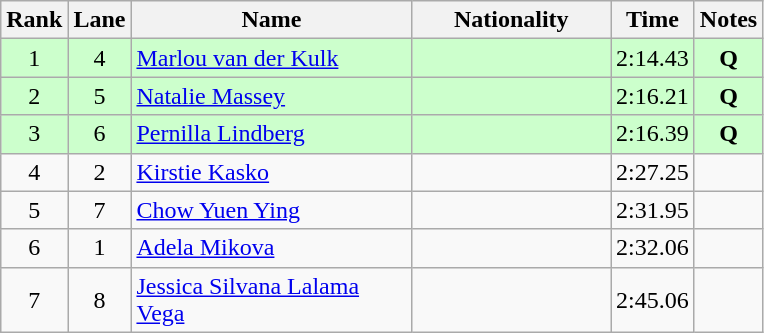<table class="wikitable sortable" style="text-align:center">
<tr>
<th>Rank</th>
<th>Lane</th>
<th style="width:180px">Name</th>
<th style="width:125px">Nationality</th>
<th>Time</th>
<th>Notes</th>
</tr>
<tr style="background:#cfc;">
<td>1</td>
<td>4</td>
<td style="text-align:left;"><a href='#'>Marlou van der Kulk</a></td>
<td style="text-align:left;"></td>
<td>2:14.43</td>
<td><strong>Q</strong></td>
</tr>
<tr style="background:#cfc;">
<td>2</td>
<td>5</td>
<td style="text-align:left;"><a href='#'>Natalie Massey</a></td>
<td style="text-align:left;"></td>
<td>2:16.21</td>
<td><strong>Q</strong></td>
</tr>
<tr style="background:#cfc;">
<td>3</td>
<td>6</td>
<td style="text-align:left;"><a href='#'>Pernilla Lindberg</a></td>
<td style="text-align:left;"></td>
<td>2:16.39</td>
<td><strong>Q</strong></td>
</tr>
<tr>
<td>4</td>
<td>2</td>
<td style="text-align:left;"><a href='#'>Kirstie Kasko</a></td>
<td style="text-align:left;"></td>
<td>2:27.25</td>
<td></td>
</tr>
<tr>
<td>5</td>
<td>7</td>
<td style="text-align:left;"><a href='#'>Chow Yuen Ying</a></td>
<td style="text-align:left;"></td>
<td>2:31.95</td>
<td></td>
</tr>
<tr>
<td>6</td>
<td>1</td>
<td style="text-align:left;"><a href='#'>Adela Mikova</a></td>
<td style="text-align:left;"></td>
<td>2:32.06</td>
<td></td>
</tr>
<tr>
<td>7</td>
<td>8</td>
<td style="text-align:left;"><a href='#'>Jessica Silvana Lalama Vega</a></td>
<td style="text-align:left;"></td>
<td>2:45.06</td>
<td></td>
</tr>
</table>
